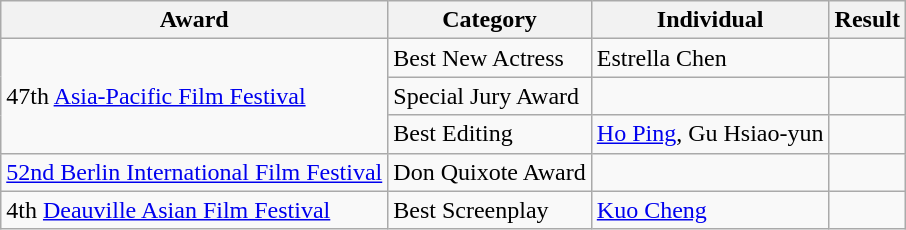<table class="wikitable">
<tr>
<th>Award</th>
<th>Category</th>
<th>Individual</th>
<th>Result</th>
</tr>
<tr>
<td rowspan=3>47th <a href='#'>Asia-Pacific Film Festival</a></td>
<td>Best New Actress</td>
<td>Estrella Chen</td>
<td></td>
</tr>
<tr>
<td>Special Jury Award</td>
<td></td>
<td></td>
</tr>
<tr>
<td>Best Editing</td>
<td><a href='#'>Ho Ping</a>, Gu Hsiao-yun</td>
<td></td>
</tr>
<tr>
<td><a href='#'>52nd Berlin International Film Festival</a></td>
<td>Don Quixote Award</td>
<td></td>
<td></td>
</tr>
<tr>
<td>4th <a href='#'>Deauville Asian Film Festival</a></td>
<td>Best Screenplay</td>
<td><a href='#'>Kuo Cheng</a></td>
<td></td>
</tr>
</table>
